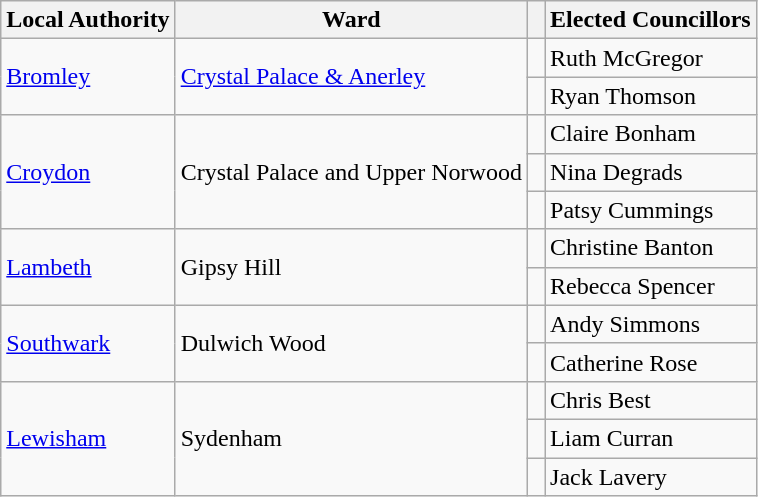<table class="wikitable">
<tr>
<th>Local Authority</th>
<th>Ward</th>
<th> </th>
<th>Elected Councillors</th>
</tr>
<tr>
<td rowspan=2><a href='#'>Bromley</a></td>
<td rowspan=2><a href='#'>Crystal Palace & Anerley</a></td>
<td></td>
<td>Ruth McGregor</td>
</tr>
<tr>
<td></td>
<td>Ryan Thomson </td>
</tr>
<tr>
<td rowspan=3><a href='#'>Croydon</a></td>
<td rowspan=3>Crystal Palace and Upper Norwood</td>
<td></td>
<td>Claire Bonham</td>
</tr>
<tr>
<td></td>
<td>Nina Degrads</td>
</tr>
<tr>
<td></td>
<td>Patsy Cummings</td>
</tr>
<tr>
<td rowspan=2><a href='#'>Lambeth</a></td>
<td rowspan=2>Gipsy Hill</td>
<td></td>
<td>Christine Banton</td>
</tr>
<tr>
<td></td>
<td>Rebecca Spencer</td>
</tr>
<tr>
<td rowspan=2><a href='#'>Southwark</a></td>
<td rowspan=2>Dulwich Wood</td>
<td></td>
<td>Andy Simmons</td>
</tr>
<tr>
<td></td>
<td>Catherine Rose</td>
</tr>
<tr>
<td rowspan=3><a href='#'>Lewisham</a></td>
<td rowspan=3>Sydenham</td>
<td></td>
<td>Chris Best</td>
</tr>
<tr>
<td></td>
<td>Liam Curran</td>
</tr>
<tr>
<td></td>
<td>Jack Lavery</td>
</tr>
</table>
